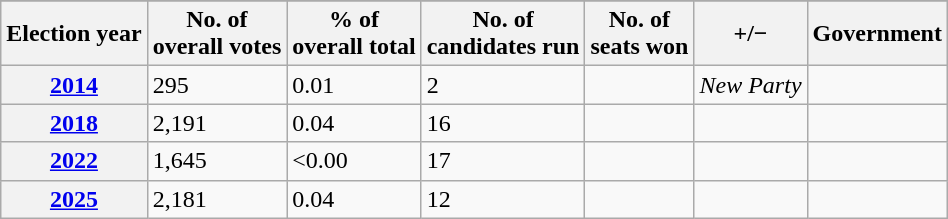<table class="wikitable plainrowheaders">
<tr>
</tr>
<tr>
<th scope="col">Election year</th>
<th scope="col">No. of<br>overall votes</th>
<th scope="col">% of<br>overall total</th>
<th scope="col">No. of<br>candidates run</th>
<th scope="col">No. of<br>seats won</th>
<th scope="col">+/−</th>
<th scope="col">Government</th>
</tr>
<tr>
<th scope="row"><a href='#'>2014</a></th>
<td>295</td>
<td>0.01</td>
<td>2</td>
<td><small> </small></td>
<td><em>New Party</em></td>
<td></td>
</tr>
<tr>
<th scope="row"><a href='#'>2018</a></th>
<td>2,191</td>
<td>0.04</td>
<td>16</td>
<td><small> </small></td>
<td></td>
<td></td>
</tr>
<tr>
<th scope="row"><a href='#'>2022</a></th>
<td>1,645</td>
<td><0.00</td>
<td>17</td>
<td><small> </small></td>
<td></td>
<td></td>
</tr>
<tr>
<th scope="row"><a href='#'>2025</a></th>
<td>2,181</td>
<td>0.04</td>
<td>12</td>
<td><small> </small></td>
<td></td>
<td></td>
</tr>
</table>
